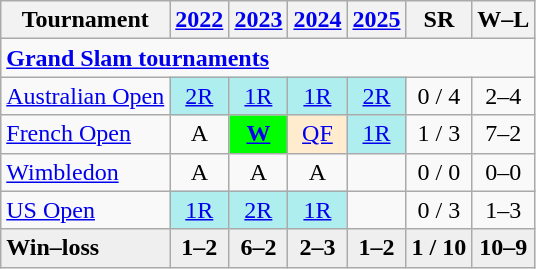<table class=wikitable style=text-align:center>
<tr>
<th>Tournament</th>
<th><a href='#'>2022</a></th>
<th><a href='#'>2023</a></th>
<th><a href='#'>2024</a></th>
<th><a href='#'>2025</a></th>
<th>SR</th>
<th>W–L</th>
</tr>
<tr>
<td colspan=7 align=left><strong><a href='#'>Grand Slam tournaments</a></strong></td>
</tr>
<tr>
<td align=left><a href='#'>Australian Open</a></td>
<td bgcolor=afeeee><a href='#'>2R</a></td>
<td bgcolor=afeeee><a href='#'>1R</a></td>
<td bgcolor=afeeee><a href='#'>1R</a></td>
<td bgcolor=afeeee><a href='#'>2R</a></td>
<td>0 / 4</td>
<td>2–4</td>
</tr>
<tr>
<td align=left><a href='#'>French Open</a></td>
<td>A</td>
<td bgcolor=lime><a href='#'><strong>W</strong></a></td>
<td bgcolor=ffebcd><a href='#'>QF</a></td>
<td bgcolor=afeeee><a href='#'>1R</a></td>
<td>1 / 3</td>
<td>7–2</td>
</tr>
<tr>
<td align=left><a href='#'>Wimbledon</a></td>
<td>A</td>
<td>A</td>
<td>A</td>
<td></td>
<td>0 / 0</td>
<td>0–0</td>
</tr>
<tr>
<td align=left><a href='#'>US Open</a></td>
<td bgcolor=afeeee><a href='#'>1R</a></td>
<td bgcolor=afeeee><a href='#'>2R</a></td>
<td bgcolor=afeeee><a href='#'>1R</a></td>
<td></td>
<td>0 / 3</td>
<td>1–3</td>
</tr>
<tr style=font-weight:bold;background:#efefef>
<td align=left>Win–loss</td>
<td>1–2</td>
<td>6–2</td>
<td>2–3</td>
<td>1–2</td>
<td>1 / 10</td>
<td>10–9</td>
</tr>
</table>
